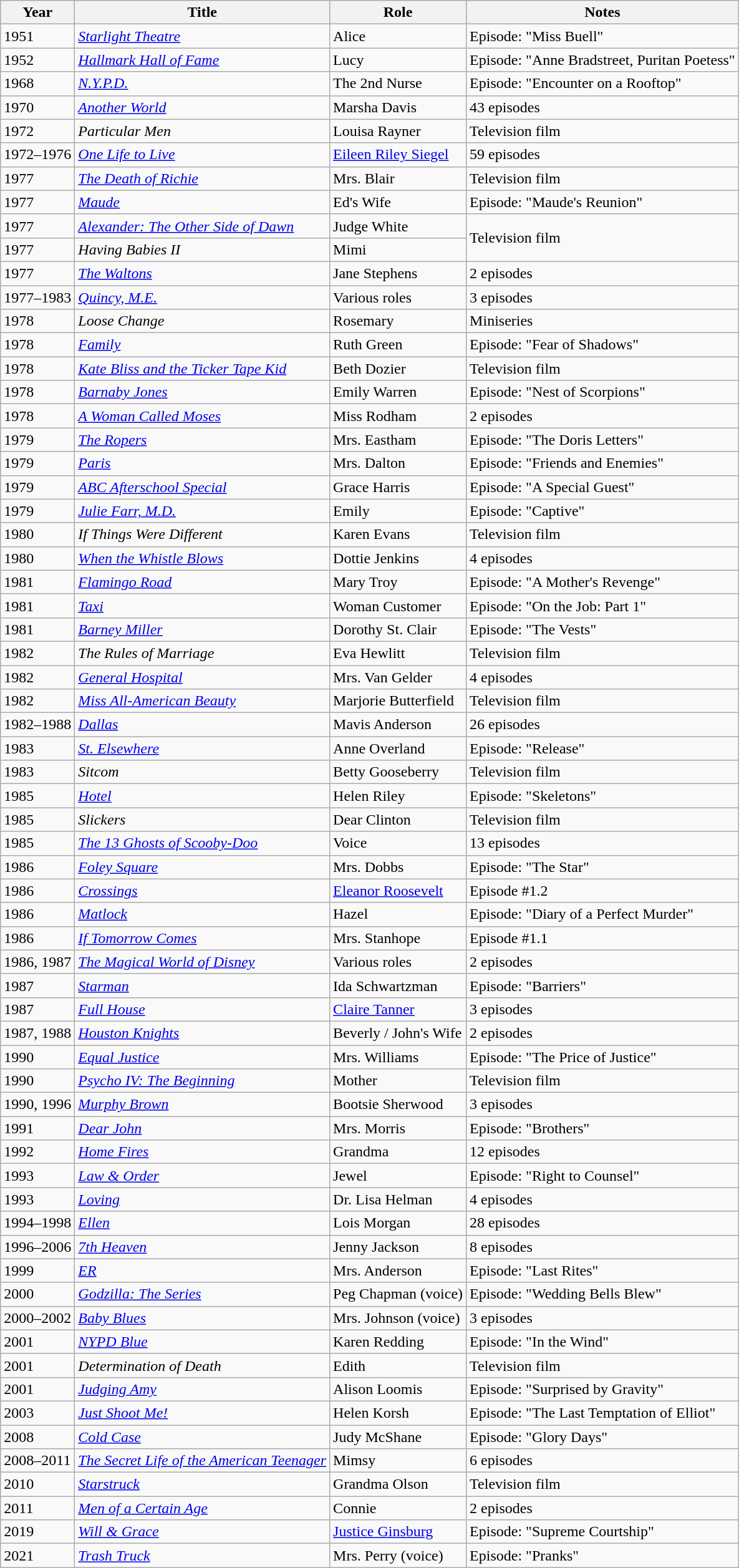<table class="wikitable sortable">
<tr>
<th>Year</th>
<th>Title</th>
<th>Role</th>
<th>Notes</th>
</tr>
<tr>
<td>1951</td>
<td><a href='#'><em>Starlight Theatre</em></a></td>
<td>Alice</td>
<td>Episode: "Miss Buell"</td>
</tr>
<tr>
<td>1952</td>
<td><em><a href='#'>Hallmark Hall of Fame</a></em></td>
<td>Lucy</td>
<td>Episode: "Anne Bradstreet, Puritan Poetess"</td>
</tr>
<tr>
<td>1968</td>
<td><a href='#'><em>N.Y.P.D.</em></a></td>
<td>The 2nd Nurse</td>
<td>Episode: "Encounter on a Rooftop"</td>
</tr>
<tr>
<td>1970</td>
<td><a href='#'><em>Another World</em></a></td>
<td>Marsha Davis</td>
<td>43 episodes</td>
</tr>
<tr>
<td>1972</td>
<td><em>Particular Men</em></td>
<td>Louisa Rayner</td>
<td>Television film</td>
</tr>
<tr>
<td>1972–1976</td>
<td><em><a href='#'>One Life to Live</a></em></td>
<td><a href='#'>Eileen Riley Siegel</a></td>
<td>59 episodes</td>
</tr>
<tr>
<td>1977</td>
<td><em><a href='#'>The Death of Richie</a></em></td>
<td>Mrs. Blair</td>
<td>Television film</td>
</tr>
<tr>
<td>1977</td>
<td><a href='#'><em>Maude</em></a></td>
<td>Ed's Wife</td>
<td>Episode: "Maude's Reunion"</td>
</tr>
<tr>
<td>1977</td>
<td><em><a href='#'>Alexander: The Other Side of Dawn</a></em></td>
<td>Judge White</td>
<td rowspan="2">Television film</td>
</tr>
<tr>
<td>1977</td>
<td><em>Having Babies II</em></td>
<td>Mimi</td>
</tr>
<tr>
<td>1977</td>
<td><em><a href='#'>The Waltons</a></em></td>
<td>Jane Stephens</td>
<td>2 episodes</td>
</tr>
<tr>
<td>1977–1983</td>
<td><em><a href='#'>Quincy, M.E.</a></em></td>
<td>Various roles</td>
<td>3 episodes</td>
</tr>
<tr>
<td>1978</td>
<td><em>Loose Change</em></td>
<td>Rosemary</td>
<td>Miniseries</td>
</tr>
<tr>
<td>1978</td>
<td><a href='#'><em>Family</em></a></td>
<td>Ruth Green</td>
<td>Episode: "Fear of Shadows"</td>
</tr>
<tr>
<td>1978</td>
<td><em><a href='#'>Kate Bliss and the Ticker Tape Kid</a></em></td>
<td>Beth Dozier</td>
<td>Television film</td>
</tr>
<tr>
<td>1978</td>
<td><em><a href='#'>Barnaby Jones</a></em></td>
<td>Emily Warren</td>
<td>Episode: "Nest of Scorpions"</td>
</tr>
<tr>
<td>1978</td>
<td><em><a href='#'>A Woman Called Moses</a></em></td>
<td>Miss Rodham</td>
<td>2 episodes</td>
</tr>
<tr>
<td>1979</td>
<td><em><a href='#'>The Ropers</a></em></td>
<td>Mrs. Eastham</td>
<td>Episode: "The Doris Letters"</td>
</tr>
<tr>
<td>1979</td>
<td><a href='#'><em>Paris</em></a></td>
<td>Mrs. Dalton</td>
<td>Episode: "Friends and Enemies"</td>
</tr>
<tr>
<td>1979</td>
<td><em><a href='#'>ABC Afterschool Special</a></em></td>
<td>Grace Harris</td>
<td>Episode: "A Special Guest"</td>
</tr>
<tr>
<td>1979</td>
<td><em><a href='#'>Julie Farr, M.D.</a></em></td>
<td>Emily</td>
<td>Episode: "Captive"</td>
</tr>
<tr>
<td>1980</td>
<td><em>If Things Were Different</em></td>
<td>Karen Evans</td>
<td>Television film</td>
</tr>
<tr>
<td>1980</td>
<td><em><a href='#'>When the Whistle Blows</a></em></td>
<td>Dottie Jenkins</td>
<td>4 episodes</td>
</tr>
<tr>
<td>1981</td>
<td><a href='#'><em>Flamingo Road</em></a></td>
<td>Mary Troy</td>
<td>Episode: "A Mother's Revenge"</td>
</tr>
<tr>
<td>1981</td>
<td><a href='#'><em>Taxi</em></a></td>
<td>Woman Customer</td>
<td>Episode: "On the Job: Part 1"</td>
</tr>
<tr>
<td>1981</td>
<td><em><a href='#'>Barney Miller</a></em></td>
<td>Dorothy St. Clair</td>
<td>Episode: "The Vests"</td>
</tr>
<tr>
<td>1982</td>
<td><em>The Rules of Marriage</em></td>
<td>Eva Hewlitt</td>
<td>Television film</td>
</tr>
<tr>
<td>1982</td>
<td><em><a href='#'>General Hospital</a></em></td>
<td>Mrs. Van Gelder</td>
<td>4 episodes</td>
</tr>
<tr>
<td>1982</td>
<td><em><a href='#'>Miss All-American Beauty</a></em></td>
<td>Marjorie Butterfield</td>
<td>Television film</td>
</tr>
<tr>
<td>1982–1988</td>
<td><em><a href='#'>Dallas</a></em></td>
<td>Mavis Anderson</td>
<td>26 episodes</td>
</tr>
<tr>
<td>1983</td>
<td><em><a href='#'>St. Elsewhere</a></em></td>
<td>Anne Overland</td>
<td>Episode: "Release"</td>
</tr>
<tr>
<td>1983</td>
<td><em>Sitcom</em></td>
<td>Betty Gooseberry</td>
<td>Television film</td>
</tr>
<tr>
<td>1985</td>
<td><a href='#'><em>Hotel</em></a></td>
<td>Helen Riley</td>
<td>Episode: "Skeletons"</td>
</tr>
<tr>
<td>1985</td>
<td><em>Slickers</em></td>
<td>Dear Clinton</td>
<td>Television film</td>
</tr>
<tr>
<td>1985</td>
<td><em><a href='#'>The 13 Ghosts of Scooby-Doo</a></em></td>
<td>Voice</td>
<td>13 episodes</td>
</tr>
<tr>
<td>1986</td>
<td><a href='#'><em>Foley Square</em></a></td>
<td>Mrs. Dobbs</td>
<td>Episode: "The Star"</td>
</tr>
<tr>
<td>1986</td>
<td><a href='#'><em>Crossings</em></a></td>
<td><a href='#'>Eleanor Roosevelt</a></td>
<td>Episode #1.2</td>
</tr>
<tr>
<td>1986</td>
<td><a href='#'><em>Matlock</em></a></td>
<td>Hazel</td>
<td>Episode: "Diary of a Perfect Murder"</td>
</tr>
<tr>
<td>1986</td>
<td><a href='#'><em>If Tomorrow Comes</em></a></td>
<td>Mrs. Stanhope</td>
<td>Episode #1.1</td>
</tr>
<tr>
<td>1986, 1987</td>
<td><em><a href='#'>The Magical World of Disney</a></em></td>
<td>Various roles</td>
<td>2 episodes</td>
</tr>
<tr>
<td>1987</td>
<td><a href='#'><em>Starman</em></a></td>
<td>Ida Schwartzman</td>
<td>Episode: "Barriers"</td>
</tr>
<tr>
<td>1987</td>
<td><em><a href='#'>Full House</a></em></td>
<td><a href='#'>Claire Tanner</a></td>
<td>3 episodes</td>
</tr>
<tr>
<td>1987, 1988</td>
<td><em><a href='#'>Houston Knights</a></em></td>
<td>Beverly / John's Wife</td>
<td>2 episodes</td>
</tr>
<tr>
<td>1990</td>
<td><a href='#'><em>Equal Justice</em></a></td>
<td>Mrs. Williams</td>
<td>Episode: "The Price of Justice"</td>
</tr>
<tr>
<td>1990</td>
<td><em><a href='#'>Psycho IV: The Beginning</a></em></td>
<td>Mother</td>
<td>Television film</td>
</tr>
<tr>
<td>1990, 1996</td>
<td><em><a href='#'>Murphy Brown</a></em></td>
<td>Bootsie Sherwood</td>
<td>3 episodes</td>
</tr>
<tr>
<td>1991</td>
<td><a href='#'><em>Dear John</em></a></td>
<td>Mrs. Morris</td>
<td>Episode: "Brothers"</td>
</tr>
<tr>
<td>1992</td>
<td><a href='#'><em>Home Fires</em></a></td>
<td>Grandma</td>
<td>12 episodes</td>
</tr>
<tr>
<td>1993</td>
<td><em><a href='#'>Law & Order</a></em></td>
<td>Jewel</td>
<td>Episode: "Right to Counsel"</td>
</tr>
<tr>
<td>1993</td>
<td><a href='#'><em>Loving</em></a></td>
<td>Dr. Lisa Helman</td>
<td>4 episodes</td>
</tr>
<tr>
<td>1994–1998</td>
<td><a href='#'><em>Ellen</em></a></td>
<td>Lois Morgan</td>
<td>28 episodes</td>
</tr>
<tr>
<td>1996–2006</td>
<td><a href='#'><em>7th Heaven</em></a></td>
<td>Jenny Jackson</td>
<td>8 episodes</td>
</tr>
<tr>
<td>1999</td>
<td><a href='#'><em>ER</em></a></td>
<td>Mrs. Anderson</td>
<td>Episode: "Last Rites"</td>
</tr>
<tr>
<td>2000</td>
<td><em><a href='#'>Godzilla: The Series</a></em></td>
<td>Peg Chapman (voice)</td>
<td>Episode: "Wedding Bells Blew"</td>
</tr>
<tr>
<td>2000–2002</td>
<td><a href='#'><em>Baby Blues</em></a></td>
<td>Mrs. Johnson (voice)</td>
<td>3 episodes</td>
</tr>
<tr>
<td>2001</td>
<td><em><a href='#'>NYPD Blue</a></em></td>
<td>Karen Redding</td>
<td>Episode: "In the Wind"</td>
</tr>
<tr>
<td>2001</td>
<td><em>Determination of Death</em></td>
<td>Edith</td>
<td>Television film</td>
</tr>
<tr>
<td>2001</td>
<td><em><a href='#'>Judging Amy</a></em></td>
<td>Alison Loomis</td>
<td>Episode: "Surprised by Gravity"</td>
</tr>
<tr>
<td>2003</td>
<td><em><a href='#'>Just Shoot Me!</a></em></td>
<td>Helen Korsh</td>
<td>Episode: "The Last Temptation of Elliot"</td>
</tr>
<tr>
<td>2008</td>
<td><em><a href='#'>Cold Case</a></em></td>
<td>Judy McShane</td>
<td>Episode: "Glory Days"</td>
</tr>
<tr>
<td>2008–2011</td>
<td><em><a href='#'>The Secret Life of the American Teenager</a></em></td>
<td>Mimsy</td>
<td>6 episodes</td>
</tr>
<tr>
<td>2010</td>
<td><a href='#'><em>Starstruck</em></a></td>
<td>Grandma Olson</td>
<td>Television film</td>
</tr>
<tr>
<td>2011</td>
<td><em><a href='#'>Men of a Certain Age</a></em></td>
<td>Connie</td>
<td>2 episodes</td>
</tr>
<tr>
<td>2019</td>
<td><em><a href='#'>Will & Grace</a></em></td>
<td><a href='#'>Justice Ginsburg</a></td>
<td>Episode: "Supreme Courtship"</td>
</tr>
<tr>
<td>2021</td>
<td><a href='#'><em>Trash Truck</em></a></td>
<td>Mrs. Perry (voice)</td>
<td>Episode: "Pranks"</td>
</tr>
</table>
